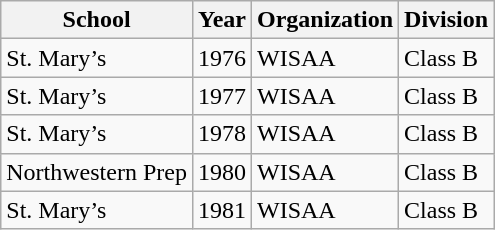<table class="wikitable">
<tr>
<th>School</th>
<th>Year</th>
<th>Organization</th>
<th>Division</th>
</tr>
<tr>
<td>St. Mary’s</td>
<td>1976</td>
<td>WISAA</td>
<td>Class B</td>
</tr>
<tr>
<td>St. Mary’s</td>
<td>1977</td>
<td>WISAA</td>
<td>Class B</td>
</tr>
<tr>
<td>St. Mary’s</td>
<td>1978</td>
<td>WISAA</td>
<td>Class B</td>
</tr>
<tr>
<td>Northwestern Prep</td>
<td>1980</td>
<td>WISAA</td>
<td>Class B</td>
</tr>
<tr>
<td>St. Mary’s</td>
<td>1981</td>
<td>WISAA</td>
<td>Class B</td>
</tr>
</table>
